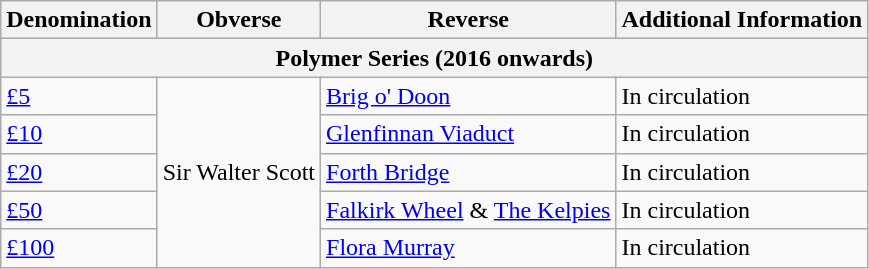<table class="wikitable">
<tr>
<th>Denomination</th>
<th>Obverse</th>
<th>Reverse</th>
<th>Additional Information</th>
</tr>
<tr>
<th colspan="4">Polymer Series (2016 onwards)</th>
</tr>
<tr>
<td><a href='#'>£5</a></td>
<td rowspan="5">Sir Walter Scott</td>
<td><a href='#'>Brig o' Doon</a></td>
<td>In circulation</td>
</tr>
<tr>
<td><a href='#'>£10</a></td>
<td><a href='#'>Glenfinnan Viaduct</a></td>
<td>In circulation</td>
</tr>
<tr>
<td><a href='#'>£20</a></td>
<td><a href='#'>Forth Bridge</a></td>
<td>In circulation</td>
</tr>
<tr>
<td><a href='#'>£50</a></td>
<td><a href='#'>Falkirk Wheel</a> & <a href='#'>The Kelpies</a></td>
<td>In circulation</td>
</tr>
<tr>
<td><a href='#'>£100</a></td>
<td><a href='#'>Flora Murray</a></td>
<td>In circulation</td>
</tr>
</table>
